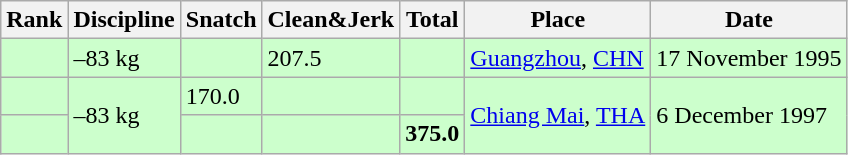<table class="wikitable">
<tr>
<th>Rank</th>
<th>Discipline</th>
<th>Snatch</th>
<th>Clean&Jerk</th>
<th>Total</th>
<th>Place</th>
<th>Date</th>
</tr>
<tr bgcolor=#CCFFCC>
<td></td>
<td>–83 kg</td>
<td></td>
<td>207.5</td>
<td></td>
<td><a href='#'>Guangzhou</a>, <a href='#'>CHN</a></td>
<td>17 November 1995</td>
</tr>
<tr bgcolor=#CCFFCC>
<td></td>
<td rowspan=2>–83 kg</td>
<td>170.0</td>
<td></td>
<td></td>
<td rowspan=2><a href='#'>Chiang Mai</a>, <a href='#'>THA</a></td>
<td rowspan=2>6 December 1997</td>
</tr>
<tr bgcolor=#CCFFCC>
<td><strong></strong></td>
<td></td>
<td></td>
<td><strong>375.0</strong></td>
</tr>
</table>
